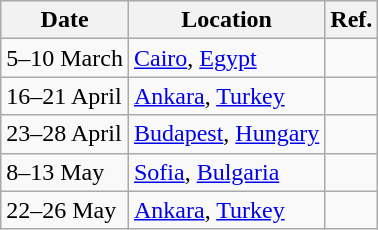<table class="wikitable">
<tr>
<th>Date</th>
<th>Location</th>
<th>Ref.</th>
</tr>
<tr>
<td>5–10 March</td>
<td> <a href='#'>Cairo</a>, <a href='#'>Egypt</a></td>
<td></td>
</tr>
<tr>
<td>16–21 April</td>
<td> <a href='#'>Ankara</a>, <a href='#'>Turkey</a></td>
<td></td>
</tr>
<tr>
<td>23–28 April</td>
<td> <a href='#'>Budapest</a>, <a href='#'>Hungary</a></td>
<td></td>
</tr>
<tr>
<td>8–13 May</td>
<td> <a href='#'>Sofia</a>, <a href='#'>Bulgaria</a></td>
<td></td>
</tr>
<tr>
<td>22–26 May</td>
<td> <a href='#'>Ankara</a>, <a href='#'>Turkey</a></td>
<td></td>
</tr>
</table>
